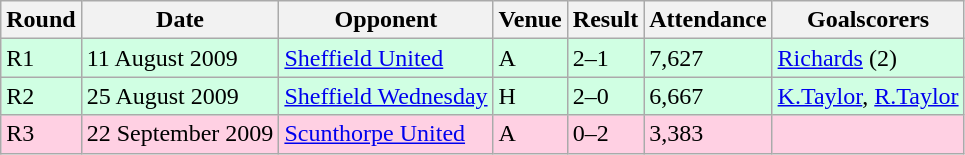<table class="wikitable">
<tr>
<th>Round</th>
<th>Date</th>
<th>Opponent</th>
<th>Venue</th>
<th>Result</th>
<th>Attendance</th>
<th>Goalscorers</th>
</tr>
<tr style="background-color: #d0ffe3;">
<td>R1</td>
<td>11 August 2009</td>
<td><a href='#'>Sheffield United</a></td>
<td>A</td>
<td>2–1</td>
<td>7,627</td>
<td><a href='#'>Richards</a> (2)</td>
</tr>
<tr style="background-color: #d0ffe3;">
<td>R2</td>
<td>25 August 2009</td>
<td><a href='#'>Sheffield Wednesday</a></td>
<td>H</td>
<td>2–0</td>
<td>6,667</td>
<td><a href='#'>K.Taylor</a>, <a href='#'>R.Taylor</a></td>
</tr>
<tr style="background-color: #ffd0e3;">
<td>R3</td>
<td>22 September 2009</td>
<td><a href='#'>Scunthorpe United</a></td>
<td>A</td>
<td>0–2</td>
<td>3,383</td>
<td></td>
</tr>
</table>
